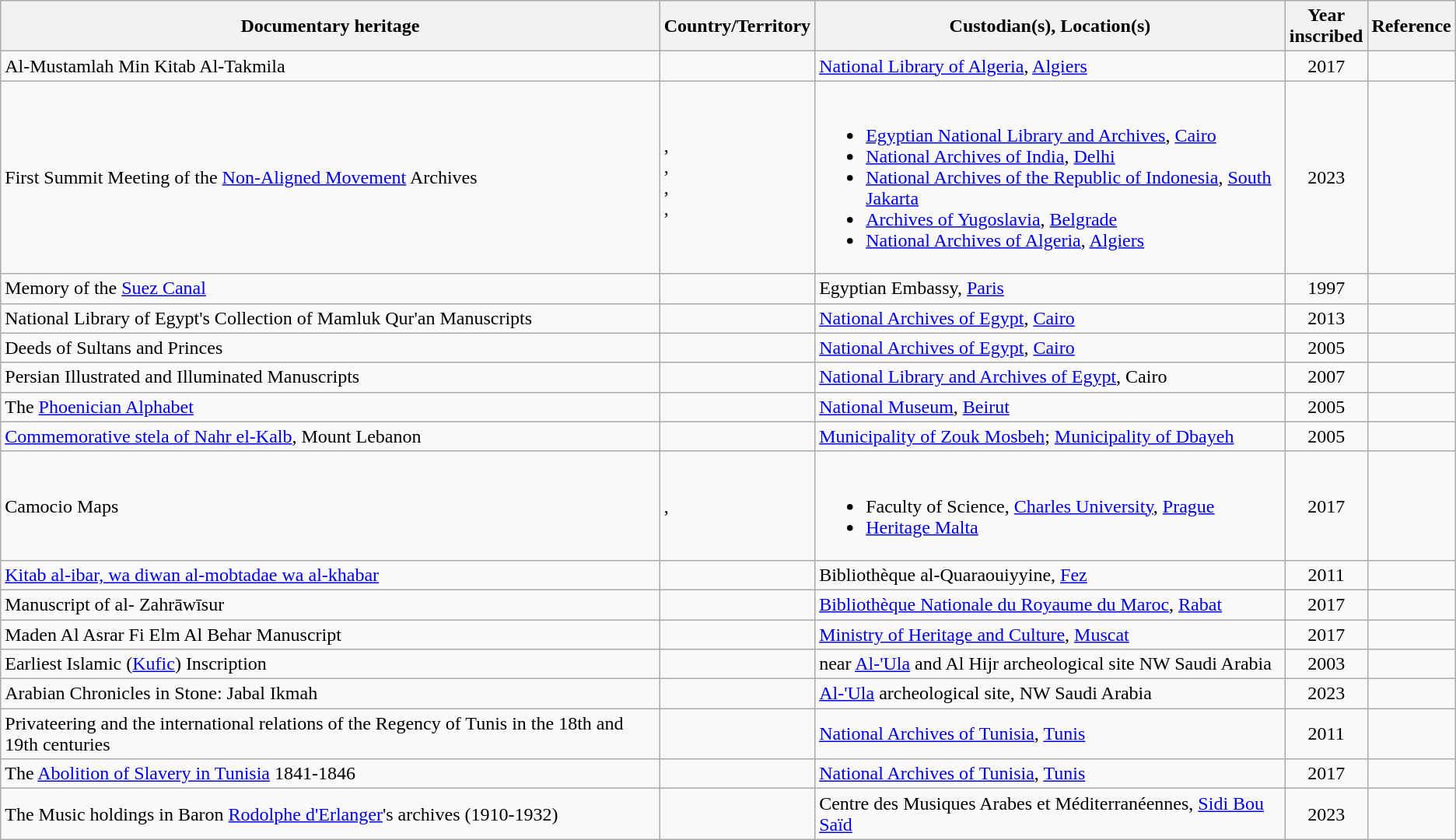<table class="wikitable sortable">
<tr>
<th>Documentary heritage</th>
<th>Country/Territory</th>
<th>Custodian(s), Location(s)</th>
<th>Year<br>inscribed</th>
<th>Reference</th>
</tr>
<tr>
<td>Al-Mustamlah Min Kitab Al-Takmila</td>
<td></td>
<td><a href='#'>National Library of Algeria</a>, <a href='#'>Algiers</a><br><small></small></td>
<td align="center">2017</td>
<td align="center"></td>
</tr>
<tr>
<td>First Summit Meeting of the <a href='#'>Non-Aligned Movement</a> Archives</td>
<td>,<br>,<br>,<br>,<br></td>
<td><br><ul><li><a href='#'>Egyptian National Library and Archives</a>, <a href='#'>Cairo</a> <small></small></li><li><a href='#'>National Archives of India</a>, <a href='#'>Delhi</a> <small></small></li><li><a href='#'>National Archives of the Republic of Indonesia</a>, <a href='#'>South Jakarta</a> <small></small></li><li><a href='#'>Archives of Yugoslavia</a>, <a href='#'>Belgrade</a> <small></small></li><li><a href='#'>National Archives of Algeria</a>, <a href='#'>Algiers</a> <small></small></li></ul></td>
<td align="center">2023</td>
<td align="center"></td>
</tr>
<tr>
<td>Memory of the <a href='#'>Suez Canal</a></td>
<td></td>
<td>Egyptian Embassy, <a href='#'>Paris</a><br><small></small></td>
<td align="center">1997</td>
<td align="center"></td>
</tr>
<tr>
<td>National Library of Egypt's Collection of Mamluk Qur'an Manuscripts</td>
<td></td>
<td><a href='#'>National Archives of Egypt</a>, <a href='#'>Cairo</a><br><small></small></td>
<td align="center">2013</td>
<td align="center"></td>
</tr>
<tr>
<td>Deeds of Sultans and Princes</td>
<td></td>
<td><a href='#'>National Archives of Egypt</a>, <a href='#'>Cairo</a><br><small></small></td>
<td align="center">2005</td>
<td align="center"></td>
</tr>
<tr>
<td>Persian Illustrated and Illuminated Manuscripts</td>
<td></td>
<td><a href='#'>National Library and Archives of Egypt</a>, Cairo<br><small></small></td>
<td align="center">2007</td>
<td align="center"></td>
</tr>
<tr>
<td>The <a href='#'>Phoenician Alphabet</a></td>
<td></td>
<td><a href='#'>National Museum</a>, <a href='#'>Beirut</a><br><small></small></td>
<td align="center">2005</td>
<td align="center"></td>
</tr>
<tr>
<td><a href='#'>Commemorative stela of Nahr el-Kalb</a>, Mount Lebanon</td>
<td></td>
<td><a href='#'>Municipality of Zouk Mosbeh</a>; <a href='#'>Municipality of Dbayeh</a><br><small></small></td>
<td align="center">2005</td>
<td align="center"></td>
</tr>
<tr>
<td>Camocio Maps</td>
<td>,<br></td>
<td><br><ul><li>Faculty of Science, <a href='#'>Charles University</a>, <a href='#'>Prague</a> <small></small></li><li><a href='#'>Heritage Malta</a> <small></small></li></ul></td>
<td align="center">2017</td>
<td align="center"></td>
</tr>
<tr>
<td><a href='#'>Kitab al-ibar, wa diwan al-mobtadae wa al-khabar</a></td>
<td></td>
<td>Bibliothèque al-Quaraouiyyine, <a href='#'>Fez</a><br><small></small></td>
<td align="center">2011</td>
<td align="center"></td>
</tr>
<tr>
<td>Manuscript of al- Zahrāwīsur</td>
<td></td>
<td><a href='#'>Bibliothèque Nationale du Royaume du Maroc</a>, <a href='#'>Rabat</a><br><small></small></td>
<td align="center">2017</td>
<td align="center"></td>
</tr>
<tr>
<td>Maden Al Asrar Fi Elm Al Behar Manuscript</td>
<td></td>
<td><a href='#'>Ministry of Heritage and Culture</a>, <a href='#'>Muscat</a><br><small></small></td>
<td align="center">2017</td>
<td align="center"></td>
</tr>
<tr>
<td>Earliest Islamic (<a href='#'>Kufic</a>) Inscription</td>
<td></td>
<td>near <a href='#'>Al-'Ula</a> and Al Hijr archeological site NW Saudi Arabia<br><small></small></td>
<td align="center">2003</td>
<td align="center"></td>
</tr>
<tr>
<td>Arabian Chronicles in Stone: Jabal Ikmah</td>
<td></td>
<td><a href='#'>Al-'Ula</a> archeological site, NW Saudi Arabia<br><small></small></td>
<td align="center">2023</td>
<td align="center"></td>
</tr>
<tr>
<td>Privateering and the international relations of the Regency of Tunis in the 18th and 19th centuries</td>
<td></td>
<td><a href='#'>National Archives of Tunisia</a>, <a href='#'>Tunis</a><br><small></small></td>
<td align="center">2011</td>
<td align="center"></td>
</tr>
<tr>
<td>The <a href='#'>Abolition of Slavery in Tunisia</a> 1841-1846</td>
<td></td>
<td><a href='#'>National Archives of Tunisia</a>, <a href='#'>Tunis</a><br><small></small></td>
<td align="center">2017</td>
<td align="center"></td>
</tr>
<tr>
<td>The Music holdings in Baron <a href='#'>Rodolphe d'Erlanger</a>'s archives (1910-1932)</td>
<td></td>
<td>Centre des Musiques Arabes et Méditerranéennes, <a href='#'>Sidi Bou Saïd</a><br><small></small></td>
<td align="center">2023</td>
<td align="center"></td>
</tr>
</table>
